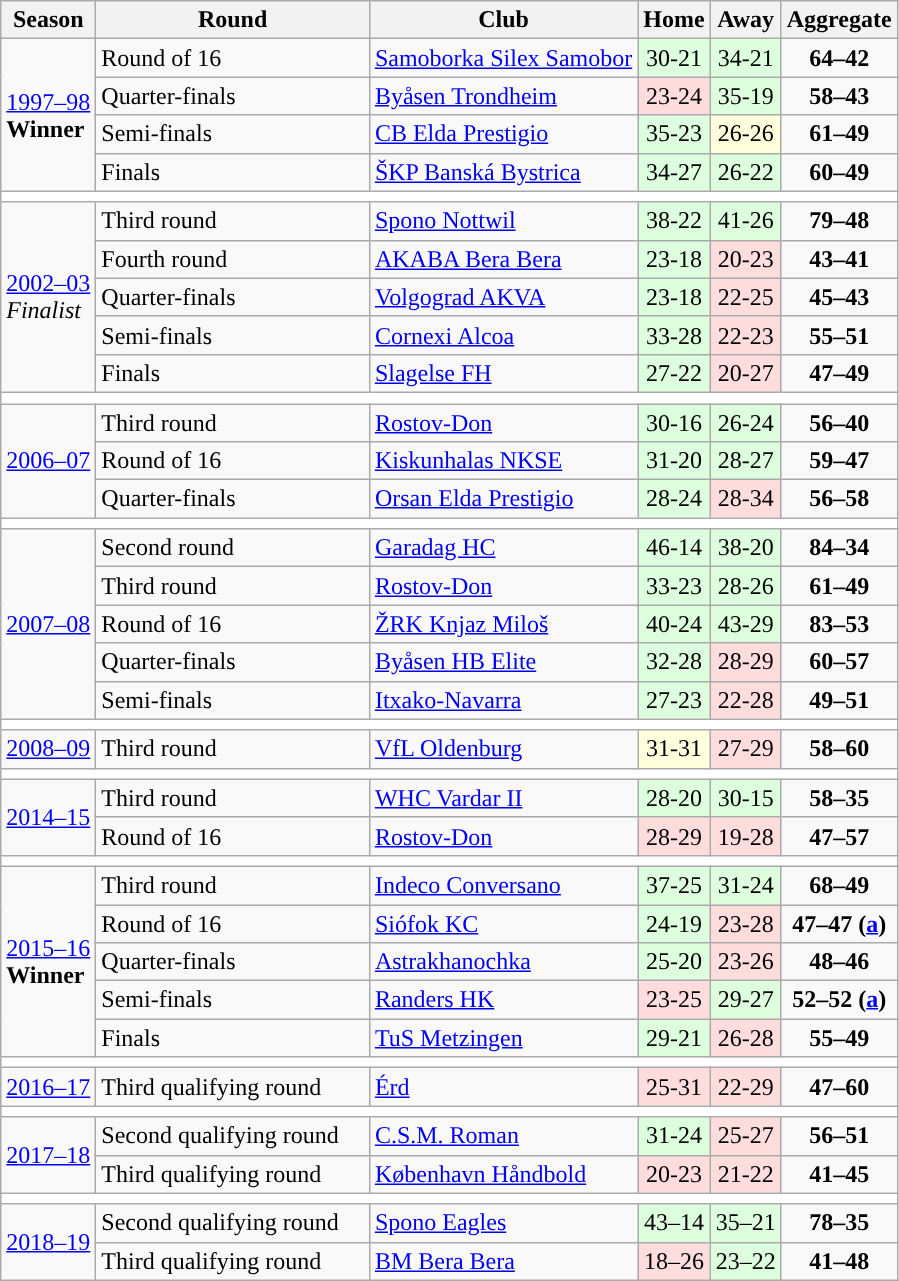<table class="wikitable">
<tr>
<th>Season</th>
<th width=175>Round</th>
<th>Club</th>
<th>Home</th>
<th>Away</th>
<th>Aggregate</th>
</tr>
<tr>
<td rowspan=4><a href='#'>1997–98</a><br> <strong>Winner</strong></td>
<td>Round of 16</td>
<td> <a href='#'>Samoborka Silex Samobor</a></td>
<td style="text-align:center; background:#dfd;">30-21</td>
<td style="text-align:center; background:#dfd;">34-21</td>
<td style="text-align:center;"><strong>64–42</strong></td>
</tr>
<tr>
<td>Quarter-finals</td>
<td> <a href='#'>Byåsen Trondheim</a></td>
<td style="text-align:center; background:#fdd;">23-24</td>
<td style="text-align:center; background:#dfd;">35-19</td>
<td style="text-align:center;"><strong>58–43</strong></td>
</tr>
<tr>
<td>Semi-finals</td>
<td> <a href='#'>CB Elda Prestigio</a></td>
<td style="text-align:center; background:#dfd;">35-23</td>
<td style="text-align:center; background:#ffd;">26-26</td>
<td style="text-align:center;"><strong>61–49</strong></td>
</tr>
<tr>
<td>Finals</td>
<td> <a href='#'>ŠKP Banská Bystrica</a></td>
<td style="text-align:center; background:#dfd;">34-27</td>
<td style="text-align:center; background:#dfd;">26-22</td>
<td style="text-align:center;"><strong>60–49</strong></td>
</tr>
<tr>
<td colspan=7 style="text-align: center;" bgcolor=white></td>
</tr>
<tr>
<td rowspan=5><a href='#'>2002–03</a><br> <em>Finalist</em></td>
<td>Third round</td>
<td> <a href='#'>Spono Nottwil</a></td>
<td style="text-align:center; background:#dfd;">38-22</td>
<td style="text-align:center; background:#dfd;">41-26</td>
<td style="text-align:center;"><strong>79–48</strong></td>
</tr>
<tr>
<td>Fourth round</td>
<td> <a href='#'>AKABA Bera Bera</a></td>
<td style="text-align:center; background:#dfd;">23-18</td>
<td style="text-align:center; background:#fdd;">20-23</td>
<td style="text-align:center;"><strong>43–41</strong></td>
</tr>
<tr>
<td>Quarter-finals</td>
<td> <a href='#'>Volgograd AKVA</a></td>
<td style="text-align:center; background:#dfd;">23-18</td>
<td style="text-align:center; background:#fdd;">22-25</td>
<td style="text-align:center;"><strong>45–43</strong></td>
</tr>
<tr>
<td>Semi-finals</td>
<td> <a href='#'>Cornexi Alcoa</a></td>
<td style="text-align:center; background:#dfd;">33-28</td>
<td style="text-align:center; background:#fdd;">22-23</td>
<td style="text-align:center;"><strong>55–51</strong></td>
</tr>
<tr>
<td>Finals</td>
<td> <a href='#'>Slagelse FH</a></td>
<td style="text-align:center; background:#dfd;">27-22</td>
<td style="text-align:center; background:#fdd;">20-27</td>
<td style="text-align:center;"><strong>47–49</strong></td>
</tr>
<tr>
<td colspan=7 style="text-align: center;" bgcolor=white></td>
</tr>
<tr>
<td rowspan=3><a href='#'>2006–07</a></td>
<td>Third round</td>
<td> <a href='#'>Rostov-Don</a></td>
<td style="text-align:center; background:#dfd;">30-16</td>
<td style="text-align:center; background:#dfd;">26-24</td>
<td style="text-align:center;"><strong>56–40</strong></td>
</tr>
<tr>
<td>Round of 16</td>
<td> <a href='#'>Kiskunhalas NKSE</a></td>
<td style="text-align:center; background:#dfd;">31-20</td>
<td style="text-align:center; background:#dfd;">28-27</td>
<td style="text-align:center;"><strong>59–47</strong></td>
</tr>
<tr>
<td>Quarter-finals</td>
<td> <a href='#'>Orsan Elda Prestigio</a></td>
<td style="text-align:center; background:#dfd;">28-24</td>
<td style="text-align:center; background:#fdd;">28-34</td>
<td style="text-align:center;"><strong>56–58</strong></td>
</tr>
<tr>
<td colspan=7 style="text-align: center;" bgcolor=white></td>
</tr>
<tr>
<td rowspan=5><a href='#'>2007–08</a></td>
<td>Second round</td>
<td> <a href='#'>Garadag HC</a></td>
<td style="text-align:center; background:#dfd;">46-14</td>
<td style="text-align:center; background:#dfd;">38-20</td>
<td style="text-align:center;"><strong>84–34</strong></td>
</tr>
<tr>
<td>Third round</td>
<td> <a href='#'>Rostov-Don</a></td>
<td style="text-align:center; background:#dfd;">33-23</td>
<td style="text-align:center; background:#dfd;">28-26</td>
<td style="text-align:center;"><strong>61–49</strong></td>
</tr>
<tr>
<td>Round of 16</td>
<td> <a href='#'>ŽRK Knjaz Miloš</a></td>
<td style="text-align:center; background:#dfd;">40-24</td>
<td style="text-align:center; background:#dfd;">43-29</td>
<td style="text-align:center;"><strong>83–53</strong></td>
</tr>
<tr>
<td>Quarter-finals</td>
<td> <a href='#'>Byåsen HB Elite</a></td>
<td style="text-align:center; background:#dfd;">32-28</td>
<td style="text-align:center; background:#fdd;">28-29</td>
<td style="text-align:center;"><strong>60–57</strong></td>
</tr>
<tr>
<td>Semi-finals</td>
<td> <a href='#'>Itxako-Navarra</a></td>
<td style="text-align:center; background:#dfd;">27-23</td>
<td style="text-align:center; background:#fdd;">22-28</td>
<td style="text-align:center;"><strong>49–51</strong></td>
</tr>
<tr>
<td colspan=7 style="text-align: center;" bgcolor=white></td>
</tr>
<tr>
<td rowspan=1><a href='#'>2008–09</a></td>
<td>Third round</td>
<td> <a href='#'>VfL Oldenburg</a></td>
<td style="text-align:center; background:#ffd;">31-31</td>
<td style="text-align:center; background:#fdd;">27-29</td>
<td style="text-align:center;"><strong>58–60</strong></td>
</tr>
<tr>
<td colspan=7 style="text-align: center;" bgcolor=white></td>
</tr>
<tr>
<td rowspan=2><a href='#'>2014–15</a></td>
<td>Third round</td>
<td> <a href='#'>WHC Vardar II</a></td>
<td style="text-align:center; background:#dfd;">28-20</td>
<td style="text-align:center; background:#dfd;">30-15</td>
<td style="text-align:center;"><strong>58–35</strong></td>
</tr>
<tr>
<td>Round of 16</td>
<td> <a href='#'>Rostov-Don</a></td>
<td style="text-align:center; background:#fdd;">28-29</td>
<td style="text-align:center; background:#fdd;">19-28</td>
<td style="text-align:center;"><strong>47–57</strong></td>
</tr>
<tr>
<td colspan=7 style="text-align: center;" bgcolor=white></td>
</tr>
<tr>
<td rowspan=5><a href='#'>2015–16</a><br> <strong>Winner</strong></td>
<td>Third round</td>
<td> <a href='#'>Indeco Conversano</a></td>
<td style="text-align:center; background:#dfd;">37-25</td>
<td style="text-align:center; background:#dfd;">31-24</td>
<td style="text-align:center;"><strong>68–49</strong></td>
</tr>
<tr>
<td>Round of 16</td>
<td> <a href='#'>Siófok KC</a></td>
<td style="text-align:center; background:#dfd;">24-19</td>
<td style="text-align:center; background:#fdd;">23-28</td>
<td style="text-align:center;"><strong>47–47 (<a href='#'>a</a>)</strong></td>
</tr>
<tr>
<td>Quarter-finals</td>
<td> <a href='#'>Astrakhanochka</a></td>
<td style="text-align:center; background:#dfd;">25-20</td>
<td style="text-align:center; background:#fdd;">23-26</td>
<td style="text-align:center;"><strong>48–46</strong></td>
</tr>
<tr>
<td>Semi-finals</td>
<td> <a href='#'>Randers HK</a></td>
<td style="text-align:center; background:#fdd;">23-25</td>
<td style="text-align:center; background:#dfd;">29-27</td>
<td style="text-align:center;"><strong>52–52 (<a href='#'>a</a>)</strong></td>
</tr>
<tr>
<td>Finals</td>
<td> <a href='#'>TuS Metzingen</a></td>
<td style="text-align:center; background:#dfd;">29-21</td>
<td style="text-align:center; background:#fdd;">26-28</td>
<td style="text-align:center;"><strong>55–49</strong></td>
</tr>
<tr>
<td colspan=7 style="text-align: center;" bgcolor=white></td>
</tr>
<tr>
<td rowspan=1><a href='#'>2016–17</a></td>
<td>Third qualifying round</td>
<td> <a href='#'>Érd</a></td>
<td style="text-align:center; background:#fdd;">25-31</td>
<td style="text-align:center; background:#fdd;">22-29</td>
<td style="text-align:center;"><strong>47–60</strong></td>
</tr>
<tr>
<td colspan=7 style="text-align: center;" bgcolor=white></td>
</tr>
<tr>
<td rowspan=2><a href='#'>2017–18</a></td>
<td>Second qualifying round</td>
<td> <a href='#'>C.S.M. Roman</a></td>
<td style="text-align:center; background:#dfd;">31-24</td>
<td style="text-align:center; background:#fdd;">25-27</td>
<td style="text-align:center;"><strong>56–51</strong></td>
</tr>
<tr>
<td>Third qualifying round</td>
<td> <a href='#'>København Håndbold</a></td>
<td style="text-align:center; background:#fdd;">20-23</td>
<td style="text-align:center; background:#fdd;">21-22</td>
<td style="text-align:center;"><strong>41–45</strong></td>
</tr>
<tr>
<td colspan=7 style="text-align: center;" bgcolor=white></td>
</tr>
<tr>
<td rowspan=2><a href='#'>2018–19</a></td>
<td>Second qualifying round</td>
<td> <a href='#'>Spono Eagles</a></td>
<td style="text-align:center; background:#dfd;">43–14</td>
<td style="text-align:center; background:#dfd;">35–21</td>
<td style="text-align:center;"><strong>78–35</strong></td>
</tr>
<tr>
<td>Third qualifying round</td>
<td> <a href='#'>BM Bera Bera</a></td>
<td style="text-align:center; background:#fdd;">18–26</td>
<td style="text-align:center; background:#dfd;">23–22</td>
<td style="text-align:center;"><strong>41–48</strong></td>
</tr>
</table>
